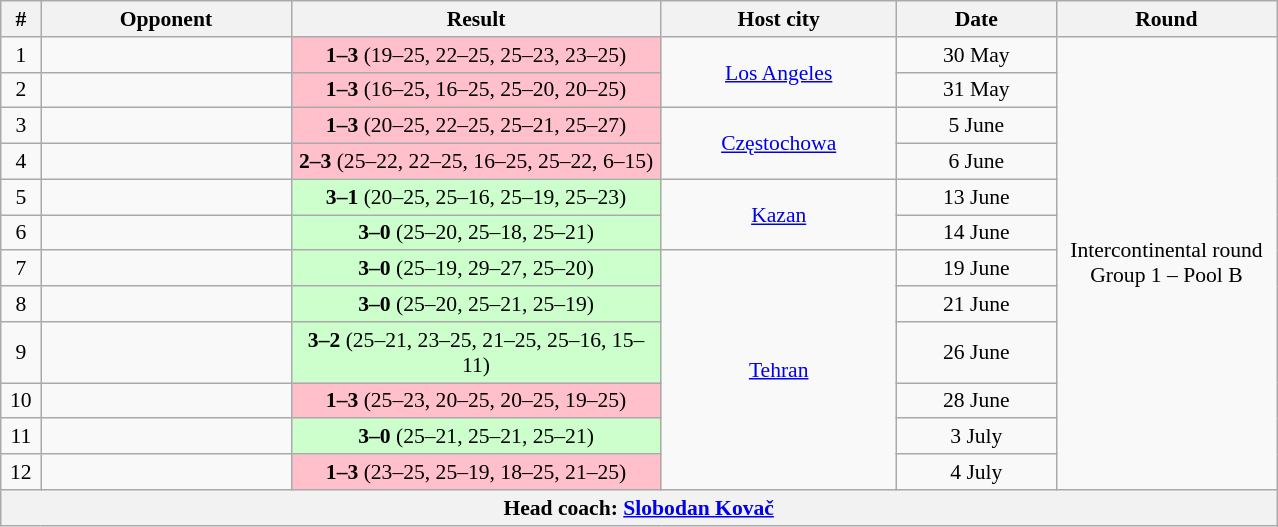<table class="wikitable" style="text-align: center;font-size:90%;">
<tr>
<th width=20>#</th>
<th width=160>Opponent</th>
<th width=240>Result</th>
<th width=150>Host city</th>
<th width=100>Date</th>
<th width=140>Round</th>
</tr>
<tr>
<td>1</td>
<td align=left></td>
<td bgcolor=pink><strong>1–3</strong> (19–25, 22–25, 25–23, 23–25)</td>
<td rowspan=2> <a href='#'>Los Angeles</a></td>
<td>30 May</td>
<td rowspan=12>Intercontinental round<br>Group 1 – Pool B</td>
</tr>
<tr>
<td>2</td>
<td align=left></td>
<td bgcolor=pink><strong>1–3</strong> (16–25, 16–25, 25–20, 20–25)</td>
<td>31 May</td>
</tr>
<tr>
<td>3</td>
<td align=left></td>
<td bgcolor=pink><strong>1–3</strong> (20–25, 22–25, 25–21, 25–27)</td>
<td rowspan=2> <a href='#'>Częstochowa</a></td>
<td>5 June</td>
</tr>
<tr>
<td>4</td>
<td align=left></td>
<td bgcolor=pink><strong>2–3</strong> (25–22, 22–25, 16–25, 25–22, 6–15)</td>
<td>6 June</td>
</tr>
<tr>
<td>5</td>
<td align=left></td>
<td bgcolor=ccffcc><strong>3–1</strong> (20–25, 25–16, 25–19, 25–23)</td>
<td rowspan=2> <a href='#'>Kazan</a></td>
<td>13 June</td>
</tr>
<tr>
<td>6</td>
<td align=left></td>
<td bgcolor=ccffcc><strong>3–0</strong> (25–20, 25–18, 25–21)</td>
<td>14 June</td>
</tr>
<tr>
<td>7</td>
<td align=left></td>
<td bgcolor=ccffcc><strong>3–0</strong> (25–19, 29–27, 25–20)</td>
<td rowspan=6> <a href='#'>Tehran</a></td>
<td>19 June</td>
</tr>
<tr>
<td>8</td>
<td align=left></td>
<td bgcolor=ccffcc><strong>3–0</strong> (25–20, 25–21, 25–19)</td>
<td>21 June</td>
</tr>
<tr>
<td>9</td>
<td align=left></td>
<td bgcolor=ccffcc><strong>3–2</strong> (25–21, 23–25, 21–25, 25–16, 15–11)</td>
<td>26 June</td>
</tr>
<tr>
<td>10</td>
<td align=left></td>
<td bgcolor=pink><strong>1–3</strong> (25–23, 20–25, 20–25, 19–25)</td>
<td>28 June</td>
</tr>
<tr>
<td>11</td>
<td align=left></td>
<td bgcolor=ccffcc><strong>3–0</strong> (25–21, 25–21, 25–21)</td>
<td>3 July</td>
</tr>
<tr>
<td>12</td>
<td align=left></td>
<td bgcolor=pink><strong>1–3</strong> (23–25, 25–19, 18–25, 21–25)</td>
<td>4 July</td>
</tr>
<tr>
<th colspan=6>Head coach:  <a href='#'>Slobodan Kovač</a></th>
</tr>
</table>
